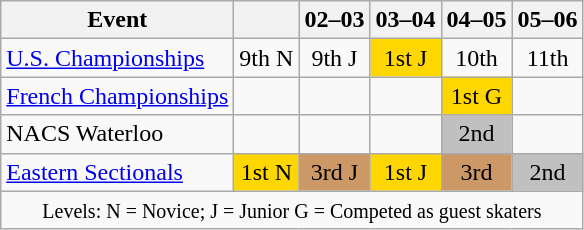<table class="wikitable" style="text-align:center">
<tr>
<th>Event</th>
<th></th>
<th>02–03</th>
<th>03–04</th>
<th>04–05</th>
<th>05–06</th>
</tr>
<tr>
<td align="left"><a href='#'>U.S. Championships</a></td>
<td>9th N</td>
<td>9th J</td>
<td bgcolor="gold">1st J</td>
<td>10th</td>
<td>11th</td>
</tr>
<tr>
<td align="left"><a href='#'>French Championships</a></td>
<td></td>
<td></td>
<td></td>
<td bgcolor="gold">1st G</td>
<td></td>
</tr>
<tr>
<td align="left">NACS Waterloo</td>
<td></td>
<td></td>
<td></td>
<td bgcolor="silver">2nd</td>
<td></td>
</tr>
<tr>
<td align="left"><a href='#'>Eastern Sectionals</a></td>
<td bgcolor="gold">1st N</td>
<td bgcolor="cc9966">3rd J</td>
<td bgcolor="gold">1st J</td>
<td bgcolor="cc9966">3rd</td>
<td bgcolor="silver">2nd</td>
</tr>
<tr>
<td colspan="6" align="center"><small> Levels: N = Novice; J = Junior </small><small> G = Competed as guest skaters </small></td>
</tr>
</table>
